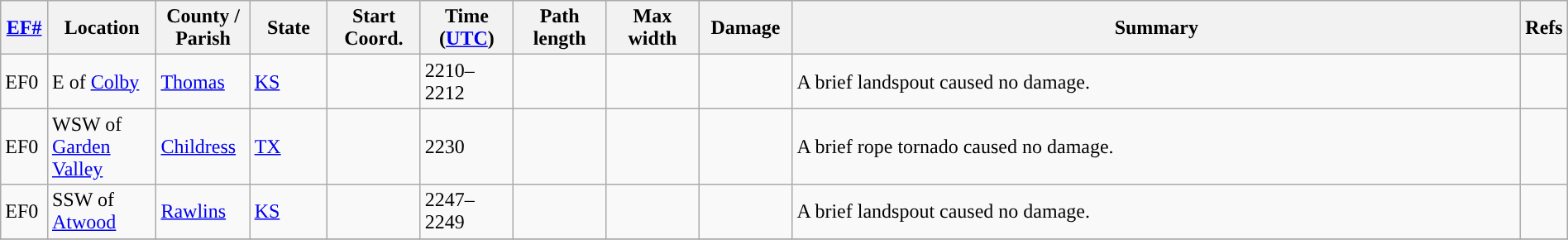<table class="wikitable sortable" style="width:100%;">
<tr>
<th scope="col" width="3%" align="center"><a href='#'>EF#</a></th>
<th scope="col" width="7%" align="center" class="unsortable">Location</th>
<th scope="col" width="6%" align="center" class="unsortable">County / Parish</th>
<th scope="col" width="5%" align="center">State</th>
<th scope="col" width="6%" align="center">Start Coord.</th>
<th scope="col" width="6%" align="center">Time (<a href='#'>UTC</a>)</th>
<th scope="col" width="6%" align="center">Path length</th>
<th scope="col" width="6%" align="center">Max width</th>
<th scope="col" width="6%" align="center">Damage</th>
<th scope="col" width="48%" class="unsortable" align="center">Summary</th>
<th scope="col" width="48%" class="unsortable" align="center">Refs</th>
</tr>
<tr>
<td>EF0</td>
<td>E of <a href='#'>Colby</a></td>
<td><a href='#'>Thomas</a></td>
<td><a href='#'>KS</a></td>
<td></td>
<td>2210–2212</td>
<td></td>
<td></td>
<td></td>
<td>A brief landspout caused no damage.</td>
<td></td>
</tr>
<tr>
<td>EF0</td>
<td>WSW of <a href='#'>Garden Valley</a></td>
<td><a href='#'>Childress</a></td>
<td><a href='#'>TX</a></td>
<td></td>
<td>2230</td>
<td></td>
<td></td>
<td></td>
<td>A brief rope tornado caused no damage.</td>
<td></td>
</tr>
<tr>
<td>EF0</td>
<td>SSW of <a href='#'>Atwood</a></td>
<td><a href='#'>Rawlins</a></td>
<td><a href='#'>KS</a></td>
<td></td>
<td>2247–2249</td>
<td></td>
<td></td>
<td></td>
<td>A brief landspout caused no damage.</td>
<td></td>
</tr>
<tr>
</tr>
</table>
